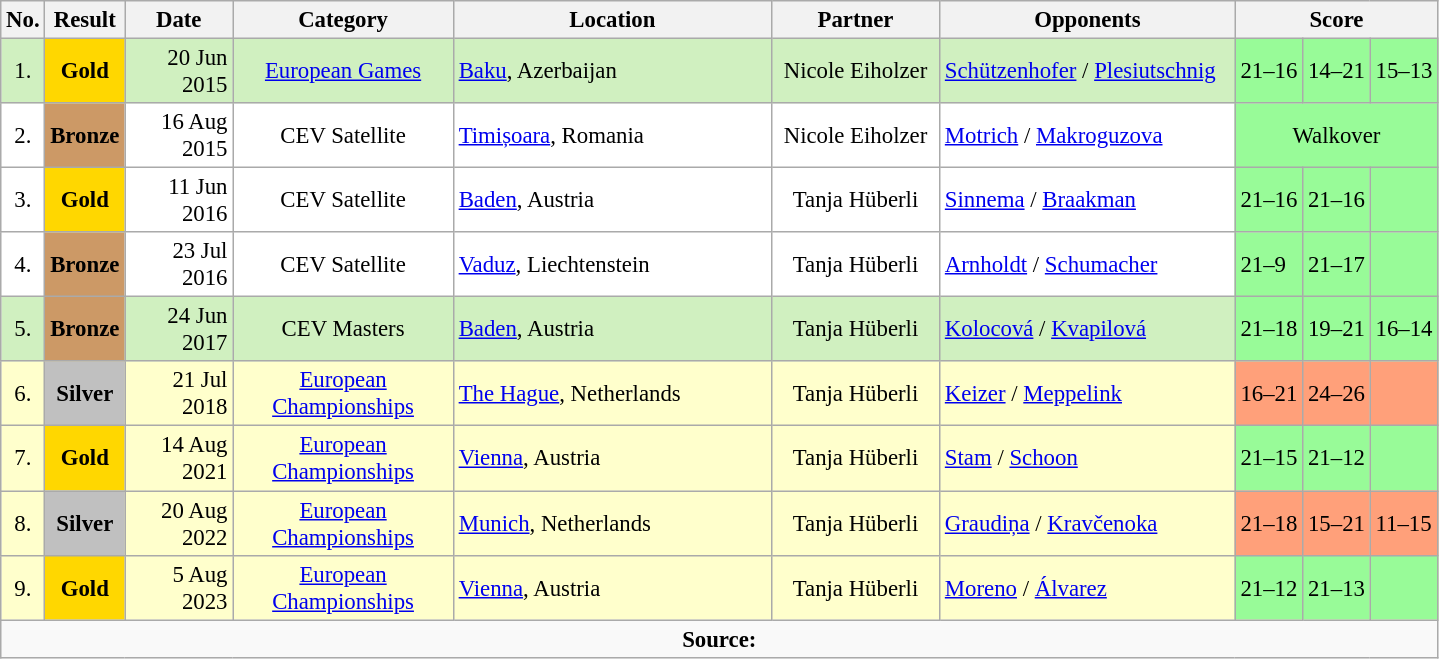<table class="sortable wikitable" style=font-size:95%>
<tr>
<th>No.</th>
<th>Result</th>
<th width="65">Date</th>
<th width="140">Category</th>
<th width="205">Location</th>
<th width="105">Partner</th>
<th width="190">Opponents</th>
<th colspan="3">Score</th>
</tr>
<tr bgcolor=#d0f0c0>
<td align=center>1.</td>
<td align=center style="background:gold;"><strong>Gold</strong></td>
<td align=right>20 Jun 2015</td>
<td align=center><a href='#'>European Games</a></td>
<td> <a href='#'>Baku</a>, Azerbaijan</td>
<td align=center>Nicole Eiholzer</td>
<td> <a href='#'>Schützenhofer</a> / <a href='#'>Plesiutschnig</a></td>
<td bgcolor=98FB98>21–16</td>
<td bgcolor=98FB98>14–21</td>
<td bgcolor=98FB98>15–13</td>
</tr>
<tr bgcolor=#ffffff>
<td align=center>2.</td>
<td align=center style="background:#cc9966;"><strong>Bronze</strong></td>
<td align=right>16 Aug 2015</td>
<td align=center>CEV Satellite</td>
<td> <a href='#'>Timișoara</a>, Romania</td>
<td align=center>Nicole Eiholzer</td>
<td> <a href='#'>Motrich</a> / <a href='#'>Makroguzova</a></td>
<td colspan="3" bgcolor=98FB98 align=center>Walkover</td>
</tr>
<tr bgcolor=#ffffff>
<td align=center>3.</td>
<td align=center  style="background:gold;"><strong>Gold</strong></td>
<td align=right>11 Jun 2016</td>
<td align=center>CEV Satellite</td>
<td> <a href='#'>Baden</a>, Austria</td>
<td align=center>Tanja Hüberli</td>
<td> <a href='#'>Sinnema</a> / <a href='#'>Braakman</a></td>
<td bgcolor=98FB98>21–16</td>
<td bgcolor=98FB98>21–16</td>
<td bgcolor=98FB98></td>
</tr>
<tr bgcolor=#ffffff>
<td align=center>4.</td>
<td align=center style="background:#cc9966;"><strong>Bronze</strong></td>
<td align=right>23 Jul 2016</td>
<td align=center>CEV Satellite</td>
<td> <a href='#'>Vaduz</a>, Liechtenstein</td>
<td align=center>Tanja Hüberli</td>
<td> <a href='#'>Arnholdt</a> / <a href='#'>Schumacher</a></td>
<td bgcolor=98FB98>21–9</td>
<td bgcolor=98FB98>21–17</td>
<td bgcolor=98FB98></td>
</tr>
<tr bgcolor=#d0f0c0>
<td align=center>5.</td>
<td align=center style="background:#cc9966;"><strong>Bronze</strong></td>
<td align=right>24 Jun 2017</td>
<td align=center>CEV Masters</td>
<td> <a href='#'>Baden</a>, Austria</td>
<td align=center>Tanja Hüberli</td>
<td> <a href='#'>Kolocová</a> / <a href='#'>Kvapilová</a></td>
<td bgcolor=98FB98>21–18</td>
<td bgcolor=98FB98>19–21</td>
<td bgcolor=98FB98>16–14</td>
</tr>
<tr bgcolor=#ffffcc>
<td align=center>6.</td>
<td align=center style="background:silver;"><strong>Silver</strong></td>
<td align=right>21 Jul 2018</td>
<td align=center><a href='#'>European Championships</a></td>
<td> <a href='#'>The Hague</a>, Netherlands</td>
<td align=center>Tanja Hüberli</td>
<td> <a href='#'>Keizer</a> / <a href='#'>Meppelink</a></td>
<td style="background:#ffa07a;">16–21</td>
<td style="background:#ffa07a;">24–26</td>
<td style="background:#ffa07a;"></td>
</tr>
<tr bgcolor=#ffffcc>
<td align=center>7.</td>
<td align=center style="background:gold;"><strong>Gold</strong></td>
<td align=right>14 Aug 2021</td>
<td align=center><a href='#'>European Championships</a></td>
<td> <a href='#'>Vienna</a>, Austria</td>
<td align=center>Tanja Hüberli</td>
<td> <a href='#'>Stam</a> / <a href='#'>Schoon</a></td>
<td bgcolor=98FB98>21–15</td>
<td bgcolor=98FB98>21–12</td>
<td bgcolor=98FB98></td>
</tr>
<tr bgcolor=#ffffcc>
<td align=center>8.</td>
<td align=center style="background:silver;"><strong>Silver</strong></td>
<td align=right>20 Aug 2022</td>
<td align=center><a href='#'>European Championships</a></td>
<td> <a href='#'>Munich</a>, Netherlands</td>
<td align=center>Tanja Hüberli</td>
<td> <a href='#'>Graudiņa</a> / <a href='#'>Kravčenoka</a></td>
<td style="background:#ffa07a;">21–18</td>
<td style="background:#ffa07a;">15–21</td>
<td style="background:#ffa07a;">11–15</td>
</tr>
<tr bgcolor=#ffffcc>
<td align=center>9.</td>
<td align=center style="background:gold;"><strong>Gold</strong></td>
<td align=right>5 Aug 2023</td>
<td align=center><a href='#'>European Championships</a></td>
<td> <a href='#'>Vienna</a>, Austria</td>
<td align=center>Tanja Hüberli</td>
<td> <a href='#'>Moreno</a> / <a href='#'>Álvarez</a></td>
<td bgcolor=98FB98>21–12</td>
<td bgcolor=98FB98>21–13</td>
<td bgcolor=98FB98></td>
</tr>
<tr>
<td align=center colspan ="10"><strong>Source:</strong> </td>
</tr>
</table>
